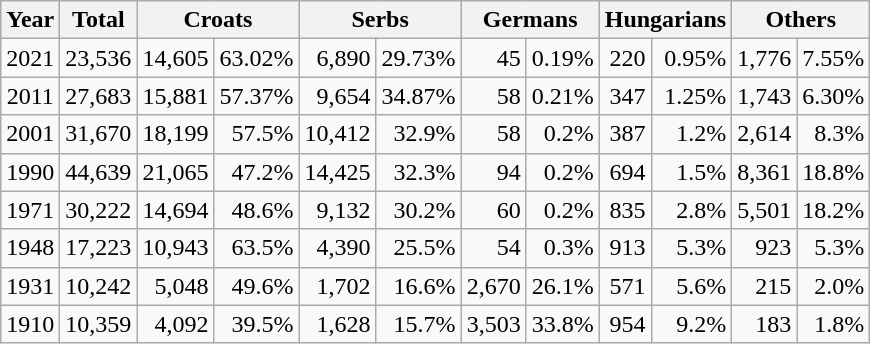<table class="wikitable" style="text-align:center;">
<tr>
<th>Year</th>
<th>Total</th>
<th colspan="2">Croats</th>
<th colspan="2">Serbs</th>
<th colspan="2">Germans</th>
<th colspan="2">Hungarians</th>
<th colspan="2">Others</th>
</tr>
<tr>
<td>2021</td>
<td align="right">23,536</td>
<td align="right">14,605</td>
<td align="right">63.02%</td>
<td align="right">6,890</td>
<td align="right">29.73%</td>
<td align="right">45</td>
<td align="right">0.19%</td>
<td align="right">220</td>
<td align="right">0.95%</td>
<td align="right">1,776</td>
<td align="right">7.55%</td>
</tr>
<tr>
<td>2011</td>
<td align="right">27,683</td>
<td align="right">15,881</td>
<td align="right">57.37%</td>
<td align="right">9,654</td>
<td align="right">34.87%</td>
<td align="right">58</td>
<td align="right">0.21%</td>
<td align="right">347</td>
<td align="right">1.25%</td>
<td align="right">1,743</td>
<td align="right">6.30%</td>
</tr>
<tr>
<td>2001</td>
<td align="right">31,670</td>
<td align="right">18,199</td>
<td align="right">57.5%</td>
<td align="right">10,412</td>
<td align="right">32.9%</td>
<td align="right">58</td>
<td align="right">0.2%</td>
<td align="right">387</td>
<td align="right">1.2%</td>
<td align="right">2,614</td>
<td align="right">8.3%</td>
</tr>
<tr>
<td>1990</td>
<td align="right">44,639</td>
<td align="right">21,065</td>
<td align="right">47.2%</td>
<td align="right">14,425</td>
<td align="right">32.3%</td>
<td align="right">94</td>
<td align="right">0.2%</td>
<td align="right">694</td>
<td align="right">1.5%</td>
<td align="right">8,361</td>
<td align="right">18.8%</td>
</tr>
<tr>
<td>1971</td>
<td align="right">30,222</td>
<td align="right">14,694</td>
<td align="right">48.6%</td>
<td align="right">9,132</td>
<td align="right">30.2%</td>
<td align="right">60</td>
<td align="right">0.2%</td>
<td align="right">835</td>
<td align="right">2.8%</td>
<td align="right">5,501</td>
<td align="right">18.2%</td>
</tr>
<tr>
<td>1948</td>
<td align="right">17,223</td>
<td align="right">10,943</td>
<td align="right">63.5%</td>
<td align="right">4,390</td>
<td align="right">25.5%</td>
<td align="right">54</td>
<td align="right">0.3%</td>
<td align="right">913</td>
<td align="right">5.3%</td>
<td align="right">923</td>
<td align="right">5.3%</td>
</tr>
<tr>
<td>1931</td>
<td align="right">10,242</td>
<td align="right">5,048</td>
<td align="right">49.6%</td>
<td align="right">1,702</td>
<td align="right">16.6%</td>
<td align="right">2,670</td>
<td align="right">26.1%</td>
<td align="right">571</td>
<td align="right">5.6%</td>
<td align="right">215</td>
<td align="right">2.0%</td>
</tr>
<tr>
<td>1910</td>
<td align="right">10,359</td>
<td align="right">4,092</td>
<td align="right">39.5%</td>
<td align="right">1,628</td>
<td align="right">15.7%</td>
<td align="right">3,503</td>
<td align="right">33.8%</td>
<td align="right">954</td>
<td align="right">9.2%</td>
<td align="right">183</td>
<td align="right">1.8%</td>
</tr>
</table>
